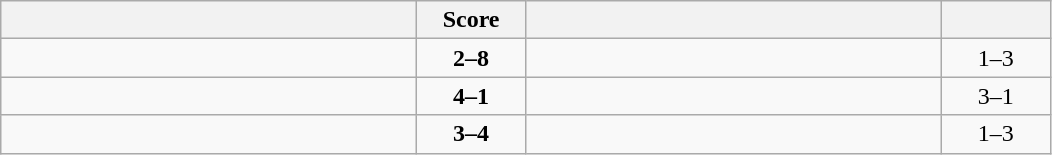<table class="wikitable" style="text-align: center; ">
<tr>
<th align="right" width="270"></th>
<th width="65">Score</th>
<th align="left" width="270"></th>
<th width="65"></th>
</tr>
<tr>
<td align="left"></td>
<td><strong>2–8</strong></td>
<td align="left"><strong></strong></td>
<td>1–3 <strong></strong></td>
</tr>
<tr>
<td align="left"><strong></strong></td>
<td><strong>4–1</strong></td>
<td align="left"></td>
<td>3–1 <strong></strong></td>
</tr>
<tr>
<td align="left"></td>
<td><strong>3–4</strong></td>
<td align="left"><strong></strong></td>
<td>1–3 <strong></strong></td>
</tr>
</table>
